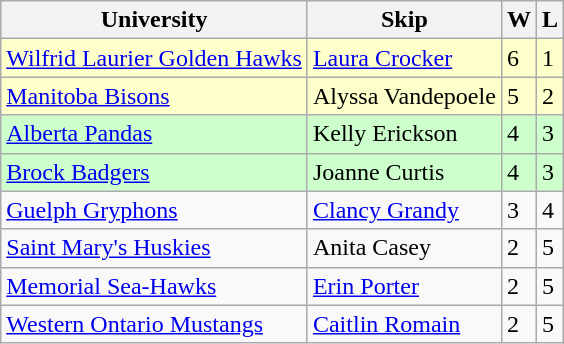<table class="wikitable">
<tr>
<th>University</th>
<th>Skip</th>
<th>W</th>
<th>L</th>
</tr>
<tr bgcolor=#ffffcc>
<td> <a href='#'>Wilfrid Laurier Golden Hawks</a></td>
<td><a href='#'>Laura Crocker</a></td>
<td>6</td>
<td>1</td>
</tr>
<tr bgcolor=#ffffcc>
<td> <a href='#'>Manitoba Bisons</a></td>
<td>Alyssa Vandepoele</td>
<td>5</td>
<td>2</td>
</tr>
<tr bgcolor=#ccffcc>
<td> <a href='#'>Alberta Pandas</a></td>
<td>Kelly Erickson</td>
<td>4</td>
<td>3</td>
</tr>
<tr bgcolor=#ccffcc>
<td> <a href='#'>Brock Badgers</a></td>
<td>Joanne Curtis</td>
<td>4</td>
<td>3</td>
</tr>
<tr>
<td> <a href='#'>Guelph Gryphons</a></td>
<td><a href='#'>Clancy Grandy</a></td>
<td>3</td>
<td>4</td>
</tr>
<tr>
<td> <a href='#'>Saint Mary's Huskies</a></td>
<td>Anita Casey</td>
<td>2</td>
<td>5</td>
</tr>
<tr>
<td> <a href='#'>Memorial Sea-Hawks</a></td>
<td><a href='#'>Erin Porter</a></td>
<td>2</td>
<td>5</td>
</tr>
<tr>
<td> <a href='#'>Western Ontario Mustangs</a></td>
<td><a href='#'>Caitlin Romain</a></td>
<td>2</td>
<td>5</td>
</tr>
</table>
